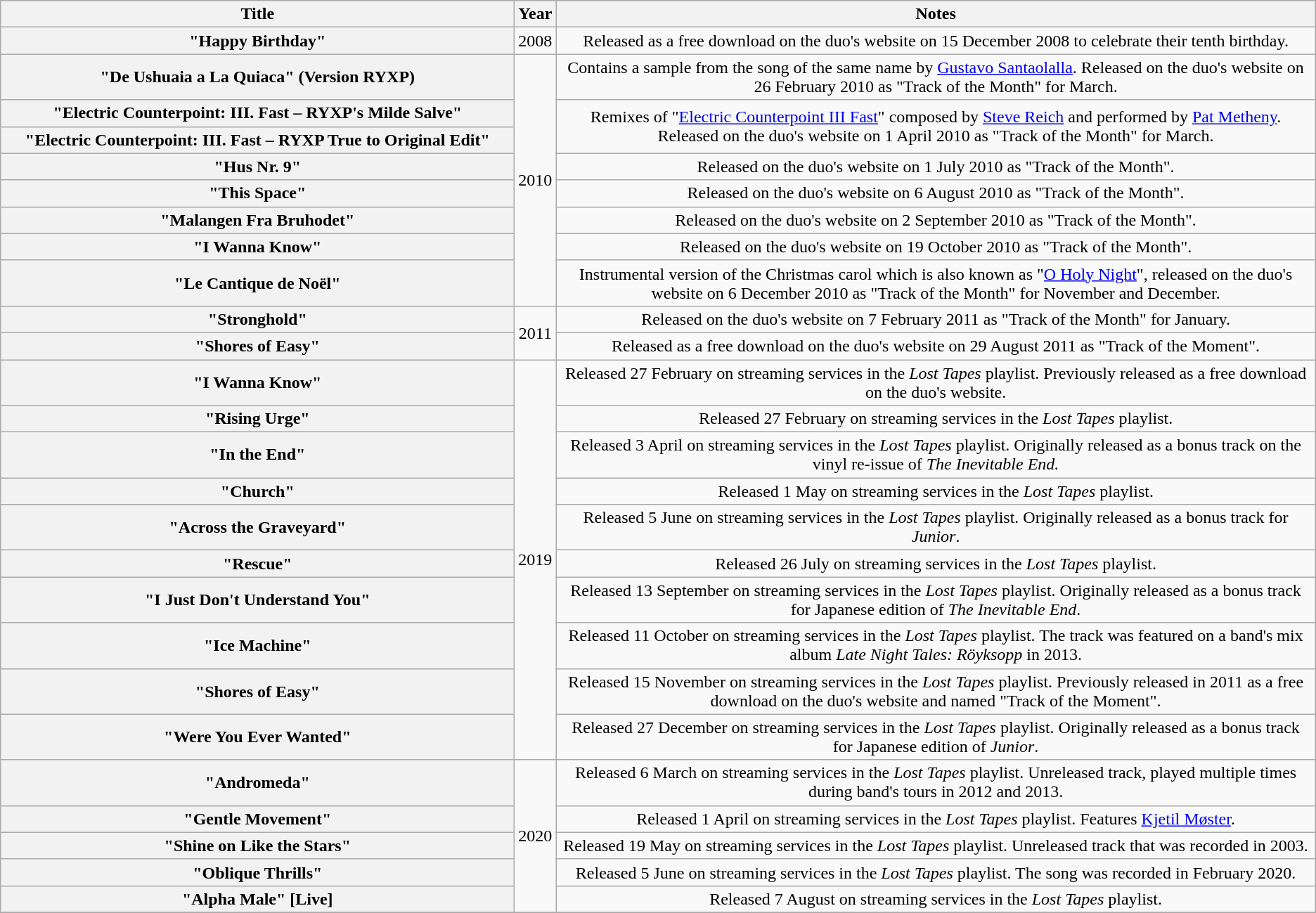<table class="wikitable plainrowheaders" style="text-align:center;">
<tr>
<th scope="col" style="width:30em;">Title</th>
<th scope="col">Year</th>
<th scope="col">Notes</th>
</tr>
<tr>
<th scope="row">"Happy Birthday"</th>
<td>2008</td>
<td>Released as a free download on the duo's website on 15 December 2008 to celebrate their tenth birthday.</td>
</tr>
<tr>
<th scope="row">"De Ushuaia a La Quiaca" (Version RYXP)</th>
<td rowspan="8">2010</td>
<td>Contains a sample from the song of the same name by <a href='#'>Gustavo Santaolalla</a>. Released on the duo's website on 26 February 2010 as "Track of the Month" for March.</td>
</tr>
<tr>
<th scope="row">"Electric Counterpoint: III. Fast – RYXP's Milde Salve"</th>
<td rowspan="2">Remixes of "<a href='#'>Electric Counterpoint III Fast</a>" composed by <a href='#'>Steve Reich</a> and performed by <a href='#'>Pat Metheny</a>. Released on the duo's website on 1 April 2010 as "Track of the Month" for March.</td>
</tr>
<tr>
<th scope="row">"Electric Counterpoint: III. Fast – RYXP True to Original Edit"</th>
</tr>
<tr>
<th scope="row">"Hus Nr. 9"</th>
<td>Released on the duo's website on 1 July 2010 as "Track of the Month".</td>
</tr>
<tr>
<th scope="row">"This Space"</th>
<td>Released on the duo's website on 6 August 2010 as "Track of the Month".</td>
</tr>
<tr>
<th scope="row">"Malangen Fra Bruhodet"</th>
<td>Released on the duo's website on 2 September 2010 as "Track of the Month".</td>
</tr>
<tr>
<th scope="row">"I Wanna Know"</th>
<td>Released on the duo's website on 19 October 2010 as "Track of the Month".</td>
</tr>
<tr>
<th scope="row">"Le Cantique de Noël"</th>
<td>Instrumental version of the Christmas carol which is also known as "<a href='#'>O Holy Night</a>", released on the duo's website on 6 December 2010 as "Track of the Month" for November and December.</td>
</tr>
<tr>
<th scope="row">"Stronghold"</th>
<td rowspan="2">2011</td>
<td>Released on the duo's website on 7 February 2011 as "Track of the Month" for January.</td>
</tr>
<tr>
<th scope="row">"Shores of Easy"</th>
<td>Released as a free download on the duo's website on 29 August 2011 as "Track of the Moment".</td>
</tr>
<tr>
<th scope="row">"I Wanna Know"</th>
<td rowspan="10">2019</td>
<td>Released 27 February on streaming services in the <em>Lost Tapes</em> playlist. Previously released as a free download on the duo's website.</td>
</tr>
<tr>
<th scope="row">"Rising Urge"</th>
<td>Released 27 February on streaming services in the <em>Lost Tapes</em> playlist.</td>
</tr>
<tr>
<th scope="row">"In the End" </th>
<td>Released 3 April on streaming services in the <em>Lost Tapes</em> playlist. Originally released as a bonus track on the vinyl re-issue of <em>The Inevitable End.</em></td>
</tr>
<tr>
<th scope="row">"Church"</th>
<td>Released 1 May on streaming services in the <em>Lost Tapes</em> playlist.</td>
</tr>
<tr>
<th scope="row">"Across the Graveyard" </th>
<td>Released 5 June on streaming services in the <em>Lost Tapes</em> playlist. Originally released as a bonus track for <em>Junior</em>.</td>
</tr>
<tr>
<th scope="row">"Rescue"</th>
<td>Released 26 July on streaming services in the <em>Lost Tapes</em> playlist.</td>
</tr>
<tr>
<th scope="row">"I Just Don't Understand You"</th>
<td>Released 13 September on streaming services in the <em>Lost Tapes</em> playlist. Originally released as a bonus track for Japanese edition of <em>The Inevitable End</em>.</td>
</tr>
<tr>
<th scope="row">"Ice Machine" </th>
<td>Released 11 October on streaming services in the <em>Lost Tapes</em> playlist. The track was featured on a band's mix album <em>Late Night Tales: Röyksopp</em> in 2013.</td>
</tr>
<tr>
<th scope="row">"Shores of Easy"</th>
<td>Released 15 November on streaming services in the <em>Lost Tapes</em> playlist. Previously released in 2011 as a free download on the duo's website and named "Track of the Moment".</td>
</tr>
<tr>
<th scope="row">"Were You Ever Wanted" </th>
<td>Released 27 December on streaming services in the <em>Lost Tapes</em> playlist. Originally released as a bonus track for Japanese edition of <em>Junior</em>.</td>
</tr>
<tr>
<th scope="row">"Andromeda"</th>
<td rowspan="5">2020</td>
<td>Released 6 March on streaming services in the <em>Lost Tapes</em> playlist. Unreleased track, played multiple times during band's tours in 2012 and 2013.</td>
</tr>
<tr>
<th scope="row">"Gentle Movement"</th>
<td>Released 1 April on streaming services in the <em>Lost Tapes</em> playlist. Features <a href='#'>Kjetil Møster</a>.</td>
</tr>
<tr>
<th scope="row">"Shine on Like the Stars" </th>
<td>Released 19 May on streaming services in the <em>Lost Tapes</em> playlist. Unreleased track that was recorded in 2003.</td>
</tr>
<tr>
<th scope="row">"Oblique Thrills"</th>
<td>Released 5 June on streaming services in the <em>Lost Tapes</em> playlist. The song was recorded in February 2020.</td>
</tr>
<tr>
<th scope="row">"Alpha Male" [Live]</th>
<td>Released 7 August on streaming services in the <em>Lost Tapes</em> playlist.</td>
</tr>
<tr>
</tr>
</table>
